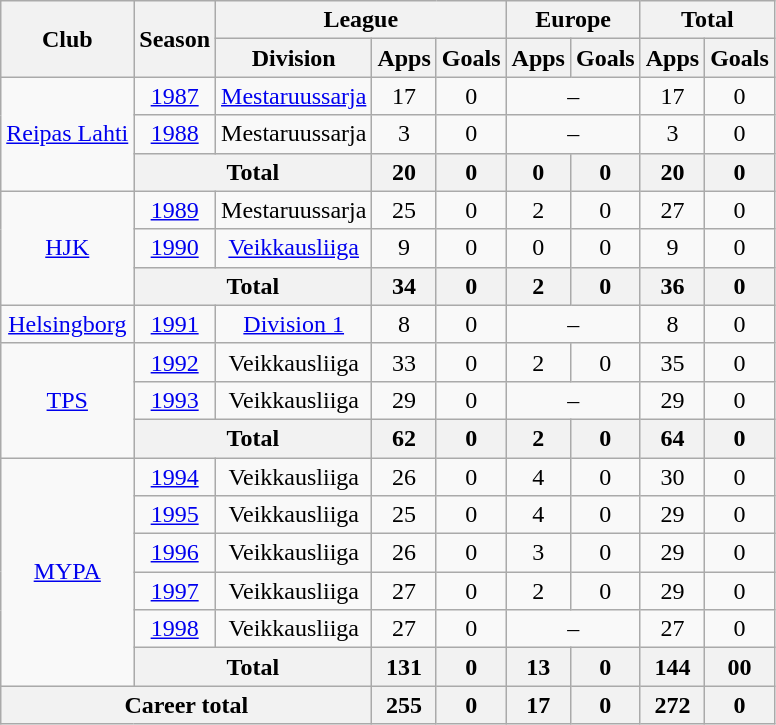<table class="wikitable" style="text-align:center">
<tr>
<th rowspan="2">Club</th>
<th rowspan="2">Season</th>
<th colspan="3">League</th>
<th colspan="2">Europe</th>
<th colspan="2">Total</th>
</tr>
<tr>
<th>Division</th>
<th>Apps</th>
<th>Goals</th>
<th>Apps</th>
<th>Goals</th>
<th>Apps</th>
<th>Goals</th>
</tr>
<tr>
<td rowspan=3><a href='#'>Reipas Lahti</a></td>
<td><a href='#'>1987</a></td>
<td><a href='#'>Mestaruussarja</a></td>
<td>17</td>
<td>0</td>
<td colspan=2>–</td>
<td>17</td>
<td>0</td>
</tr>
<tr>
<td><a href='#'>1988</a></td>
<td>Mestaruussarja</td>
<td>3</td>
<td>0</td>
<td colspan=2>–</td>
<td>3</td>
<td>0</td>
</tr>
<tr>
<th colspan=2>Total</th>
<th>20</th>
<th>0</th>
<th>0</th>
<th>0</th>
<th>20</th>
<th>0</th>
</tr>
<tr>
<td rowspan=3><a href='#'>HJK</a></td>
<td><a href='#'>1989</a></td>
<td>Mestaruussarja</td>
<td>25</td>
<td>0</td>
<td>2</td>
<td>0</td>
<td>27</td>
<td>0</td>
</tr>
<tr>
<td><a href='#'>1990</a></td>
<td><a href='#'>Veikkausliiga</a></td>
<td>9</td>
<td>0</td>
<td>0</td>
<td>0</td>
<td>9</td>
<td>0</td>
</tr>
<tr>
<th colspan=2>Total</th>
<th>34</th>
<th>0</th>
<th>2</th>
<th>0</th>
<th>36</th>
<th>0</th>
</tr>
<tr>
<td><a href='#'>Helsingborg</a></td>
<td><a href='#'>1991</a></td>
<td><a href='#'>Division 1</a></td>
<td>8</td>
<td>0</td>
<td colspan=2>–</td>
<td>8</td>
<td>0</td>
</tr>
<tr>
<td rowspan=3><a href='#'>TPS</a></td>
<td><a href='#'>1992</a></td>
<td>Veikkausliiga</td>
<td>33</td>
<td>0</td>
<td>2</td>
<td>0</td>
<td>35</td>
<td>0</td>
</tr>
<tr>
<td><a href='#'>1993</a></td>
<td>Veikkausliiga</td>
<td>29</td>
<td>0</td>
<td colspan=2>–</td>
<td>29</td>
<td>0</td>
</tr>
<tr>
<th colspan=2>Total</th>
<th>62</th>
<th>0</th>
<th>2</th>
<th>0</th>
<th>64</th>
<th>0</th>
</tr>
<tr>
<td rowspan=6><a href='#'>MYPA</a></td>
<td><a href='#'>1994</a></td>
<td>Veikkausliiga</td>
<td>26</td>
<td>0</td>
<td>4</td>
<td>0</td>
<td>30</td>
<td>0</td>
</tr>
<tr>
<td><a href='#'>1995</a></td>
<td>Veikkausliiga</td>
<td>25</td>
<td>0</td>
<td>4</td>
<td>0</td>
<td>29</td>
<td>0</td>
</tr>
<tr>
<td><a href='#'>1996</a></td>
<td>Veikkausliiga</td>
<td>26</td>
<td>0</td>
<td>3</td>
<td>0</td>
<td>29</td>
<td>0</td>
</tr>
<tr>
<td><a href='#'>1997</a></td>
<td>Veikkausliiga</td>
<td>27</td>
<td>0</td>
<td>2</td>
<td>0</td>
<td>29</td>
<td>0</td>
</tr>
<tr>
<td><a href='#'>1998</a></td>
<td>Veikkausliiga</td>
<td>27</td>
<td>0</td>
<td colspan=2>–</td>
<td>27</td>
<td>0</td>
</tr>
<tr>
<th colspan=2>Total</th>
<th>131</th>
<th>0</th>
<th>13</th>
<th>0</th>
<th>144</th>
<th>00</th>
</tr>
<tr>
<th colspan="3">Career total</th>
<th>255</th>
<th>0</th>
<th>17</th>
<th>0</th>
<th>272</th>
<th>0</th>
</tr>
</table>
